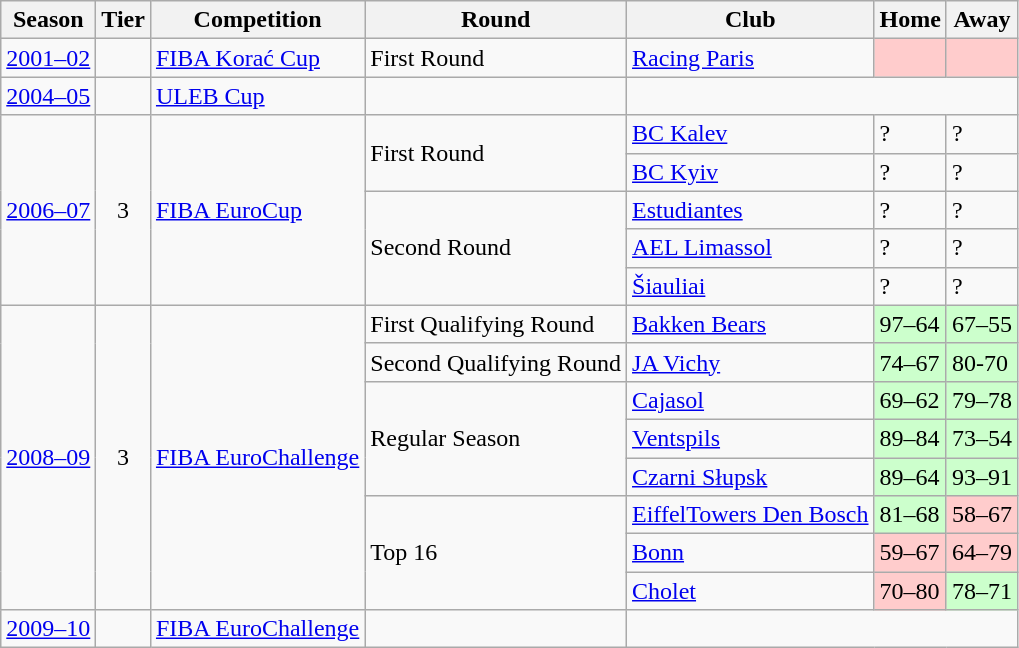<table class="wikitable">
<tr>
<th>Season</th>
<th>Tier</th>
<th>Competition</th>
<th>Round</th>
<th>Club</th>
<th>Home</th>
<th>Away</th>
</tr>
<tr>
<td><a href='#'>2001–02</a></td>
<td></td>
<td><a href='#'>FIBA Korać Cup</a></td>
<td>First Round</td>
<td> <a href='#'>Racing Paris</a></td>
<td bgcolor=#fcc></td>
<td bgcolor=#fcc></td>
</tr>
<tr>
<td><a href='#'>2004–05</a></td>
<td></td>
<td><a href='#'>ULEB Cup</a></td>
<td></td>
</tr>
<tr>
<td rowspan=5><a href='#'>2006–07</a></td>
<td rowspan=5 style="text-align:center;">3</td>
<td rowspan=5><a href='#'>FIBA EuroCup</a></td>
<td rowspan=2>First Round</td>
<td> <a href='#'>BC Kalev</a></td>
<td>?</td>
<td>?</td>
</tr>
<tr>
<td> <a href='#'>BC Kyiv</a></td>
<td>?</td>
<td>?</td>
</tr>
<tr>
<td rowspan=3>Second Round</td>
<td> <a href='#'>Estudiantes</a></td>
<td>?</td>
<td>?</td>
</tr>
<tr>
<td> <a href='#'>AEL Limassol</a></td>
<td>?</td>
<td>?</td>
</tr>
<tr>
<td> <a href='#'>Šiauliai</a></td>
<td>?</td>
<td>?</td>
</tr>
<tr>
<td rowspan=8><a href='#'>2008–09</a></td>
<td rowspan=8 style="text-align:center;">3</td>
<td rowspan=8><a href='#'>FIBA EuroChallenge</a></td>
<td>First Qualifying Round</td>
<td> <a href='#'>Bakken Bears</a></td>
<td bgcolor=#cfc>97–64</td>
<td bgcolor=#cfc>67–55</td>
</tr>
<tr>
<td>Second Qualifying Round</td>
<td> <a href='#'>JA Vichy</a></td>
<td bgcolor=#cfc>74–67</td>
<td bgcolor=#cfc>80-70</td>
</tr>
<tr>
<td rowspan=3>Regular Season</td>
<td> <a href='#'>Cajasol</a></td>
<td bgcolor="#cfc">69–62</td>
<td bgcolor=#cfc>79–78</td>
</tr>
<tr>
<td> <a href='#'>Ventspils</a></td>
<td bgcolor=#cfc>89–84</td>
<td bgcolor=#cfc>73–54</td>
</tr>
<tr>
<td> <a href='#'>Czarni Słupsk</a></td>
<td bgcolor=#cfc>89–64</td>
<td bgcolor=#cfc>93–91</td>
</tr>
<tr>
<td rowspan=3>Top 16</td>
<td> <a href='#'>EiffelTowers Den Bosch</a></td>
<td bgcolor=#cfc>81–68</td>
<td bgcolor=#fcc>58–67</td>
</tr>
<tr>
<td> <a href='#'>Bonn</a></td>
<td bgcolor=#fcc>59–67</td>
<td bgcolor=#fcc>64–79</td>
</tr>
<tr>
<td> <a href='#'>Cholet</a></td>
<td bgcolor=#fcc>70–80</td>
<td bgcolor=#cfc>78–71</td>
</tr>
<tr>
<td><a href='#'>2009–10</a></td>
<td></td>
<td><a href='#'>FIBA EuroChallenge</a></td>
<td></td>
</tr>
</table>
